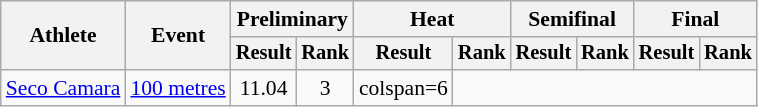<table class="wikitable" style="font-size:90%">
<tr>
<th rowspan="2">Athlete</th>
<th rowspan="2">Event</th>
<th colspan="2">Preliminary</th>
<th colspan="2">Heat</th>
<th colspan="2">Semifinal</th>
<th colspan="2">Final</th>
</tr>
<tr style="font-size:95%">
<th>Result</th>
<th>Rank</th>
<th>Result</th>
<th>Rank</th>
<th>Result</th>
<th>Rank</th>
<th>Result</th>
<th>Rank</th>
</tr>
<tr align=center>
<td align=left><a href='#'>Seco Camara</a></td>
<td align=left><a href='#'>100 metres</a></td>
<td>11.04</td>
<td>3</td>
<td>colspan=6 </td>
</tr>
</table>
